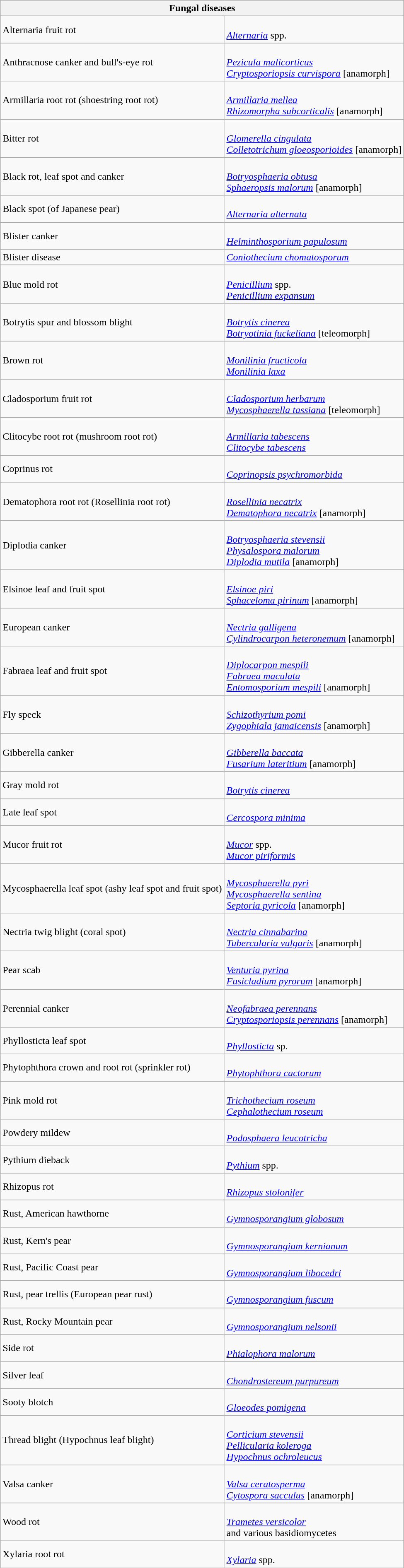<table class="wikitable" style="clear">
<tr>
<th colspan=2><strong>Fungal diseases</strong><br></th>
</tr>
<tr>
<td>Alternaria fruit rot</td>
<td><br><em><a href='#'>Alternaria</a></em> spp.</td>
</tr>
<tr>
<td>Anthracnose canker and bull's-eye rot</td>
<td><br><em><a href='#'>Pezicula malicorticus</a></em><br>
<em><a href='#'>Cryptosporiopsis curvispora</a></em> [anamorph]</td>
</tr>
<tr>
<td>Armillaria root rot (shoestring root rot)</td>
<td><br><em><a href='#'>Armillaria mellea</a></em><br>
<em><a href='#'>Rhizomorpha subcorticalis</a></em> [anamorph]</td>
</tr>
<tr>
<td>Bitter rot</td>
<td><br><em><a href='#'>Glomerella cingulata</a></em><br>
<em><a href='#'>Colletotrichum gloeosporioides</a></em> [anamorph]</td>
</tr>
<tr>
<td>Black rot, leaf spot and canker</td>
<td><br><em><a href='#'>Botryosphaeria obtusa</a></em><br>
<em><a href='#'>Sphaeropsis malorum</a></em> [anamorph]</td>
</tr>
<tr>
<td>Black spot (of Japanese pear)</td>
<td><br><em><a href='#'>Alternaria alternata</a></em></td>
</tr>
<tr>
<td>Blister canker</td>
<td><br><em><a href='#'>Helminthosporium papulosum</a></em></td>
</tr>
<tr>
<td>Blister disease</td>
<td><em><a href='#'>Coniothecium chomatosporum</a></em></td>
</tr>
<tr>
<td>Blue mold rot</td>
<td><br><em><a href='#'>Penicillium</a></em> spp. <br>
<em><a href='#'>Penicillium expansum</a></em></td>
</tr>
<tr>
<td>Botrytis spur and blossom blight</td>
<td><br><em><a href='#'>Botrytis cinerea</a></em><br>
<em><a href='#'>Botryotinia fuckeliana</a></em> [teleomorph]</td>
</tr>
<tr>
<td>Brown rot</td>
<td><br><em><a href='#'>Monilinia fructicola</a></em><br>
<em><a href='#'>Monilinia laxa</a></em></td>
</tr>
<tr>
<td>Cladosporium fruit rot</td>
<td><br><em><a href='#'>Cladosporium herbarum</a></em><br>
<em><a href='#'>Mycosphaerella tassiana</a></em> [teleomorph]</td>
</tr>
<tr>
<td>Clitocybe root rot (mushroom root rot) <br></td>
<td><br><em><a href='#'>Armillaria tabescens</a></em> <br>
 <em><a href='#'>Clitocybe tabescens</a></em></td>
</tr>
<tr>
<td>Coprinus rot</td>
<td><br><em><a href='#'>Coprinopsis psychromorbida</a></em></td>
</tr>
<tr>
<td>Dematophora root rot (Rosellinia root rot)</td>
<td><br><em><a href='#'>Rosellinia necatrix</a></em><br>
<em><a href='#'>Dematophora necatrix</a></em> [anamorph]</td>
</tr>
<tr>
<td>Diplodia canker</td>
<td><br><em><a href='#'>Botryosphaeria stevensii</a></em> <br>
 <em><a href='#'>Physalospora malorum</a></em><br>
<em><a href='#'>Diplodia mutila</a></em> [anamorph]</td>
</tr>
<tr>
<td>Elsinoe leaf and fruit spot</td>
<td><br><em><a href='#'>Elsinoe piri</a></em><br>
<em><a href='#'>Sphaceloma pirinum</a></em> [anamorph]</td>
</tr>
<tr>
<td>European canker</td>
<td><br><em><a href='#'>Nectria galligena</a></em><br>
<em><a href='#'>Cylindrocarpon heteronemum</a></em> [anamorph]</td>
</tr>
<tr>
<td>Fabraea leaf and fruit spot</td>
<td><br><em><a href='#'>Diplocarpon mespili</a></em> <br>
 <em><a href='#'>Fabraea maculata</a></em><br>
<em><a href='#'>Entomosporium mespili</a></em> [anamorph]</td>
</tr>
<tr>
<td>Fly speck</td>
<td><br><em><a href='#'>Schizothyrium pomi</a></em> <br>
<em><a href='#'>Zygophiala jamaicensis</a></em> [anamorph]</td>
</tr>
<tr>
<td>Gibberella canker</td>
<td><br><em><a href='#'>Gibberella baccata</a></em><br>
<em><a href='#'>Fusarium lateritium</a></em> [anamorph]</td>
</tr>
<tr>
<td>Gray mold rot</td>
<td><br><em><a href='#'>Botrytis cinerea</a></em></td>
</tr>
<tr>
<td>Late leaf spot</td>
<td><br><em><a href='#'>Cercospora minima</a></em></td>
</tr>
<tr>
<td>Mucor fruit rot</td>
<td><br><em><a href='#'>Mucor</a></em> spp. <br>
<em><a href='#'>Mucor piriformis</a></em></td>
</tr>
<tr>
<td>Mycosphaerella leaf spot (ashy leaf spot and fruit spot)</td>
<td><br><em><a href='#'>Mycosphaerella pyri</a></em><br> 
 <em><a href='#'>Mycosphaerella sentina</a></em><br>
<em><a href='#'>Septoria pyricola</a></em> [anamorph]</td>
</tr>
<tr>
<td>Nectria twig blight (coral spot)</td>
<td><br><em><a href='#'>Nectria cinnabarina</a></em> <br>
<em><a href='#'>Tubercularia vulgaris</a></em> [anamorph]</td>
</tr>
<tr>
<td>Pear scab</td>
<td><br><em><a href='#'>Venturia pyrina</a></em><br>
<em><a href='#'>Fusicladium pyrorum</a></em> [anamorph]</td>
</tr>
<tr>
<td>Perennial canker</td>
<td><br><em><a href='#'>Neofabraea perennans</a></em><br>
<em><a href='#'>Cryptosporiopsis perennans</a></em> [anamorph]</td>
</tr>
<tr>
<td>Phyllosticta leaf spot</td>
<td><br><em><a href='#'>Phyllosticta</a></em> sp.</td>
</tr>
<tr>
<td>Phytophthora crown and root rot (sprinkler rot)</td>
<td><br><em><a href='#'>Phytophthora cactorum</a></em></td>
</tr>
<tr>
<td>Pink mold rot</td>
<td><br><em><a href='#'>Trichothecium roseum</a></em><br>
 <em><a href='#'>Cephalothecium roseum</a></em></td>
</tr>
<tr>
<td>Powdery mildew</td>
<td><br><em><a href='#'>Podosphaera leucotricha</a></em></td>
</tr>
<tr>
<td>Pythium dieback</td>
<td><br><em><a href='#'>Pythium</a></em> spp.</td>
</tr>
<tr>
<td>Rhizopus rot</td>
<td><br><em><a href='#'>Rhizopus stolonifer</a></em></td>
</tr>
<tr>
<td>Rust, American hawthorne</td>
<td><br><em><a href='#'>Gymnosporangium globosum</a></em></td>
</tr>
<tr>
<td>Rust, Kern's pear</td>
<td><br><em><a href='#'>Gymnosporangium kernianum</a></em></td>
</tr>
<tr>
<td>Rust, Pacific Coast pear</td>
<td><br><em><a href='#'>Gymnosporangium libocedri</a></em></td>
</tr>
<tr>
<td>Rust, pear trellis (European pear rust)</td>
<td><br><em><a href='#'>Gymnosporangium fuscum</a></em></td>
</tr>
<tr>
<td>Rust, Rocky Mountain pear</td>
<td><br><em><a href='#'>Gymnosporangium nelsonii</a></em></td>
</tr>
<tr>
<td>Side rot</td>
<td><br><em><a href='#'>Phialophora malorum</a></em></td>
</tr>
<tr>
<td>Silver leaf</td>
<td><br><em><a href='#'>Chondrostereum purpureum</a></em></td>
</tr>
<tr>
<td>Sooty blotch</td>
<td><br><em><a href='#'>Gloeodes pomigena</a></em></td>
</tr>
<tr>
<td>Thread blight (Hypochnus leaf blight)</td>
<td><br><em><a href='#'>Corticium stevensii</a></em> <br>
 <em><a href='#'>Pellicularia koleroga</a></em> <br>
 <em><a href='#'>Hypochnus ochroleucus</a></em></td>
</tr>
<tr>
<td>Valsa canker</td>
<td><br><em><a href='#'>Valsa ceratosperma</a></em><br>
<em><a href='#'>Cytospora sacculus</a></em> [anamorph]</td>
</tr>
<tr>
<td>Wood rot</td>
<td><br><em><a href='#'>Trametes versicolor</a></em><br>
and various basidiomycetes</td>
</tr>
<tr>
<td>Xylaria root rot</td>
<td><br><em><a href='#'>Xylaria</a></em> spp.</td>
</tr>
<tr>
</tr>
</table>
